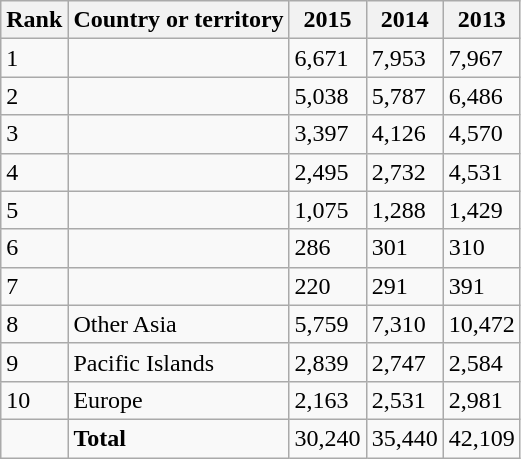<table class="wikitable sortable">
<tr>
<th>Rank</th>
<th>Country or territory</th>
<th>2015</th>
<th>2014</th>
<th>2013</th>
</tr>
<tr>
<td>1</td>
<td></td>
<td>6,671</td>
<td>7,953</td>
<td>7,967</td>
</tr>
<tr>
<td>2</td>
<td></td>
<td>5,038</td>
<td>5,787</td>
<td>6,486</td>
</tr>
<tr>
<td>3</td>
<td></td>
<td>3,397</td>
<td>4,126</td>
<td>4,570</td>
</tr>
<tr>
<td>4</td>
<td></td>
<td>2,495</td>
<td>2,732</td>
<td>4,531</td>
</tr>
<tr>
<td>5</td>
<td></td>
<td>1,075</td>
<td>1,288</td>
<td>1,429</td>
</tr>
<tr>
<td>6</td>
<td></td>
<td>286</td>
<td>301</td>
<td>310</td>
</tr>
<tr>
<td>7</td>
<td></td>
<td>220</td>
<td>291</td>
<td>391</td>
</tr>
<tr>
<td>8</td>
<td>Other Asia</td>
<td>5,759</td>
<td>7,310</td>
<td>10,472</td>
</tr>
<tr>
<td>9</td>
<td>Pacific Islands</td>
<td>2,839</td>
<td>2,747</td>
<td>2,584</td>
</tr>
<tr>
<td>10</td>
<td>Europe</td>
<td>2,163</td>
<td>2,531</td>
<td>2,981</td>
</tr>
<tr>
<td></td>
<td><strong>Total</strong></td>
<td>30,240</td>
<td>35,440</td>
<td>42,109</td>
</tr>
</table>
